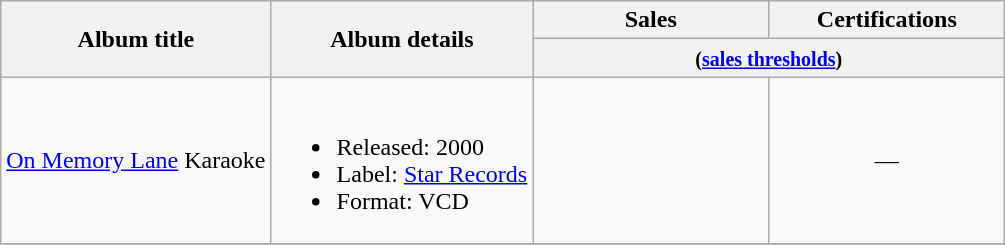<table class="wikitable">
<tr>
<th rowspan=2>Album title</th>
<th rowspan=2>Album details</th>
<th width=150>Sales</th>
<th width=150>Certifications</th>
</tr>
<tr>
<th colspan=2><small>(<a href='#'>sales thresholds</a>)</small></th>
</tr>
<tr>
<td><a href='#'>On Memory Lane</a> Karaoke</td>
<td><br><ul><li>Released: 2000</li><li>Label: <a href='#'>Star Records</a></li><li>Format: VCD</li></ul></td>
<td></td>
<td align=center>—</td>
</tr>
<tr>
</tr>
</table>
